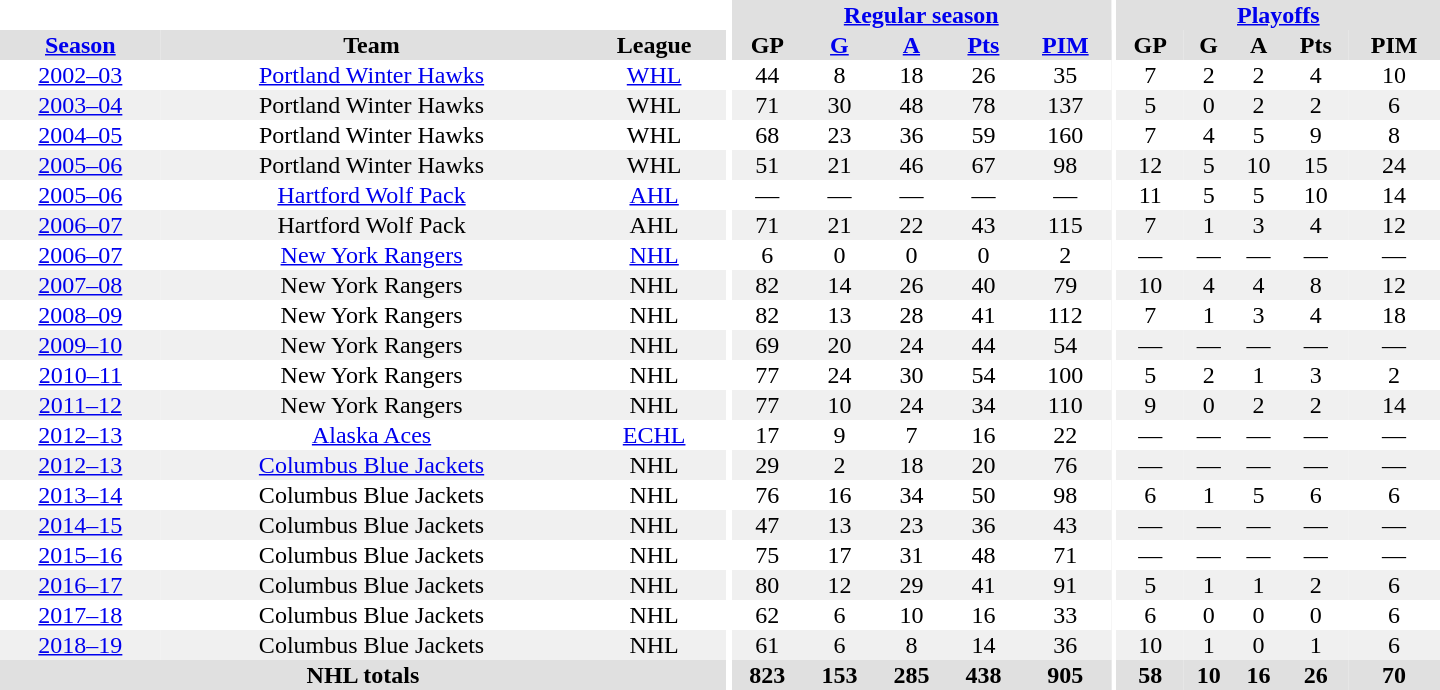<table border="0" cellpadding="1" cellspacing="0" style="text-align:center; width:60em">
<tr bgcolor="#e0e0e0">
<th colspan="3" bgcolor="#ffffff"></th>
<th rowspan="99" bgcolor="#ffffff"></th>
<th colspan="5"><a href='#'>Regular season</a></th>
<th rowspan="99" bgcolor="#ffffff"></th>
<th colspan="5"><a href='#'>Playoffs</a></th>
</tr>
<tr bgcolor="#e0e0e0">
<th><a href='#'>Season</a></th>
<th>Team</th>
<th>League</th>
<th>GP</th>
<th><a href='#'>G</a></th>
<th><a href='#'>A</a></th>
<th><a href='#'>Pts</a></th>
<th><a href='#'>PIM</a></th>
<th>GP</th>
<th>G</th>
<th>A</th>
<th>Pts</th>
<th>PIM</th>
</tr>
<tr>
<td><a href='#'>2002–03</a></td>
<td><a href='#'>Portland Winter Hawks</a></td>
<td><a href='#'>WHL</a></td>
<td>44</td>
<td>8</td>
<td>18</td>
<td>26</td>
<td>35</td>
<td>7</td>
<td>2</td>
<td>2</td>
<td>4</td>
<td>10</td>
</tr>
<tr bgcolor="#f0f0f0">
<td><a href='#'>2003–04</a></td>
<td>Portland Winter Hawks</td>
<td>WHL</td>
<td>71</td>
<td>30</td>
<td>48</td>
<td>78</td>
<td>137</td>
<td>5</td>
<td>0</td>
<td>2</td>
<td>2</td>
<td>6</td>
</tr>
<tr>
<td><a href='#'>2004–05</a></td>
<td>Portland Winter Hawks</td>
<td>WHL</td>
<td>68</td>
<td>23</td>
<td>36</td>
<td>59</td>
<td>160</td>
<td>7</td>
<td>4</td>
<td>5</td>
<td>9</td>
<td>8</td>
</tr>
<tr bgcolor="#f0f0f0">
<td><a href='#'>2005–06</a></td>
<td>Portland Winter Hawks</td>
<td>WHL</td>
<td>51</td>
<td>21</td>
<td>46</td>
<td>67</td>
<td>98</td>
<td>12</td>
<td>5</td>
<td>10</td>
<td>15</td>
<td>24</td>
</tr>
<tr>
<td><a href='#'>2005–06</a></td>
<td><a href='#'>Hartford Wolf Pack</a></td>
<td><a href='#'>AHL</a></td>
<td>—</td>
<td>—</td>
<td>—</td>
<td>—</td>
<td>—</td>
<td>11</td>
<td>5</td>
<td>5</td>
<td>10</td>
<td>14</td>
</tr>
<tr bgcolor="#f0f0f0">
<td><a href='#'>2006–07</a></td>
<td>Hartford Wolf Pack</td>
<td>AHL</td>
<td>71</td>
<td>21</td>
<td>22</td>
<td>43</td>
<td>115</td>
<td>7</td>
<td>1</td>
<td>3</td>
<td>4</td>
<td>12</td>
</tr>
<tr>
<td><a href='#'>2006–07</a></td>
<td><a href='#'>New York Rangers</a></td>
<td><a href='#'>NHL</a></td>
<td>6</td>
<td>0</td>
<td>0</td>
<td>0</td>
<td>2</td>
<td>—</td>
<td>—</td>
<td>—</td>
<td>—</td>
<td>—</td>
</tr>
<tr bgcolor="#f0f0f0">
<td><a href='#'>2007–08</a></td>
<td>New York Rangers</td>
<td>NHL</td>
<td>82</td>
<td>14</td>
<td>26</td>
<td>40</td>
<td>79</td>
<td>10</td>
<td>4</td>
<td>4</td>
<td>8</td>
<td>12</td>
</tr>
<tr>
<td><a href='#'>2008–09</a></td>
<td>New York Rangers</td>
<td>NHL</td>
<td>82</td>
<td>13</td>
<td>28</td>
<td>41</td>
<td>112</td>
<td>7</td>
<td>1</td>
<td>3</td>
<td>4</td>
<td>18</td>
</tr>
<tr bgcolor="#f0f0f0">
<td><a href='#'>2009–10</a></td>
<td>New York Rangers</td>
<td>NHL</td>
<td>69</td>
<td>20</td>
<td>24</td>
<td>44</td>
<td>54</td>
<td>—</td>
<td>—</td>
<td>—</td>
<td>—</td>
<td>—</td>
</tr>
<tr>
<td><a href='#'>2010–11</a></td>
<td>New York Rangers</td>
<td>NHL</td>
<td>77</td>
<td>24</td>
<td>30</td>
<td>54</td>
<td>100</td>
<td>5</td>
<td>2</td>
<td>1</td>
<td>3</td>
<td>2</td>
</tr>
<tr bgcolor="#f0f0f0">
<td><a href='#'>2011–12</a></td>
<td>New York Rangers</td>
<td>NHL</td>
<td>77</td>
<td>10</td>
<td>24</td>
<td>34</td>
<td>110</td>
<td>9</td>
<td>0</td>
<td>2</td>
<td>2</td>
<td>14</td>
</tr>
<tr>
<td><a href='#'>2012–13</a></td>
<td><a href='#'>Alaska Aces</a></td>
<td><a href='#'>ECHL</a></td>
<td>17</td>
<td>9</td>
<td>7</td>
<td>16</td>
<td>22</td>
<td>—</td>
<td>—</td>
<td>—</td>
<td>—</td>
<td>—</td>
</tr>
<tr bgcolor="#f0f0f0">
<td><a href='#'>2012–13</a></td>
<td><a href='#'>Columbus Blue Jackets</a></td>
<td>NHL</td>
<td>29</td>
<td>2</td>
<td>18</td>
<td>20</td>
<td>76</td>
<td>—</td>
<td>—</td>
<td>—</td>
<td>—</td>
<td>—</td>
</tr>
<tr>
<td><a href='#'>2013–14</a></td>
<td>Columbus Blue Jackets</td>
<td>NHL</td>
<td>76</td>
<td>16</td>
<td>34</td>
<td>50</td>
<td>98</td>
<td>6</td>
<td>1</td>
<td>5</td>
<td>6</td>
<td>6</td>
</tr>
<tr bgcolor="#f0f0f0">
<td><a href='#'>2014–15</a></td>
<td>Columbus Blue Jackets</td>
<td>NHL</td>
<td>47</td>
<td>13</td>
<td>23</td>
<td>36</td>
<td>43</td>
<td>—</td>
<td>—</td>
<td>—</td>
<td>—</td>
<td>—</td>
</tr>
<tr>
<td><a href='#'>2015–16</a></td>
<td>Columbus Blue Jackets</td>
<td>NHL</td>
<td>75</td>
<td>17</td>
<td>31</td>
<td>48</td>
<td>71</td>
<td>—</td>
<td>—</td>
<td>—</td>
<td>—</td>
<td>—</td>
</tr>
<tr bgcolor="#f0f0f0">
<td><a href='#'>2016–17</a></td>
<td>Columbus Blue Jackets</td>
<td>NHL</td>
<td>80</td>
<td>12</td>
<td>29</td>
<td>41</td>
<td>91</td>
<td>5</td>
<td>1</td>
<td>1</td>
<td>2</td>
<td>6</td>
</tr>
<tr>
<td><a href='#'>2017–18</a></td>
<td>Columbus Blue Jackets</td>
<td>NHL</td>
<td>62</td>
<td>6</td>
<td>10</td>
<td>16</td>
<td>33</td>
<td>6</td>
<td>0</td>
<td>0</td>
<td>0</td>
<td>6</td>
</tr>
<tr bgcolor="#f0f0f0">
<td><a href='#'>2018–19</a></td>
<td>Columbus Blue Jackets</td>
<td>NHL</td>
<td>61</td>
<td>6</td>
<td>8</td>
<td>14</td>
<td>36</td>
<td>10</td>
<td>1</td>
<td>0</td>
<td>1</td>
<td>6</td>
</tr>
<tr bgcolor="#e0e0e0">
<th colspan="3">NHL totals</th>
<th>823</th>
<th>153</th>
<th>285</th>
<th>438</th>
<th>905</th>
<th>58</th>
<th>10</th>
<th>16</th>
<th>26</th>
<th>70</th>
</tr>
</table>
